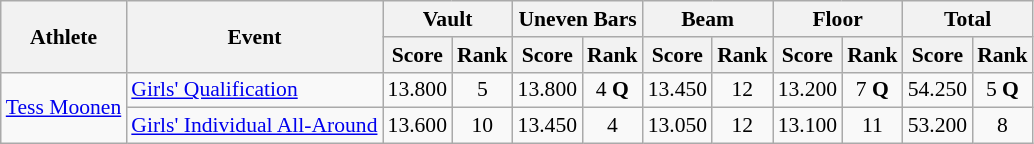<table class="wikitable" border="1" style="font-size:90%">
<tr>
<th rowspan=2>Athlete</th>
<th rowspan=2>Event</th>
<th colspan=2>Vault</th>
<th colspan=2>Uneven Bars</th>
<th colspan=2>Beam</th>
<th colspan=2>Floor</th>
<th colspan=2>Total</th>
</tr>
<tr>
<th>Score</th>
<th>Rank</th>
<th>Score</th>
<th>Rank</th>
<th>Score</th>
<th>Rank</th>
<th>Score</th>
<th>Rank</th>
<th>Score</th>
<th>Rank</th>
</tr>
<tr>
<td rowspan=2><a href='#'>Tess Moonen</a></td>
<td><a href='#'>Girls' Qualification</a></td>
<td align=center>13.800</td>
<td align=center>5</td>
<td align=center>13.800</td>
<td align=center>4 <strong>Q</strong></td>
<td align=center>13.450</td>
<td align=center>12</td>
<td align=center>13.200</td>
<td align=center>7 <strong>Q</strong></td>
<td align=center>54.250</td>
<td align=center>5 <strong>Q</strong></td>
</tr>
<tr>
<td><a href='#'>Girls' Individual All-Around</a></td>
<td align=center>13.600</td>
<td align=center>10</td>
<td align=center>13.450</td>
<td align=center>4</td>
<td align=center>13.050</td>
<td align=center>12</td>
<td align=center>13.100</td>
<td align=center>11</td>
<td align=center>53.200</td>
<td align=center>8</td>
</tr>
</table>
